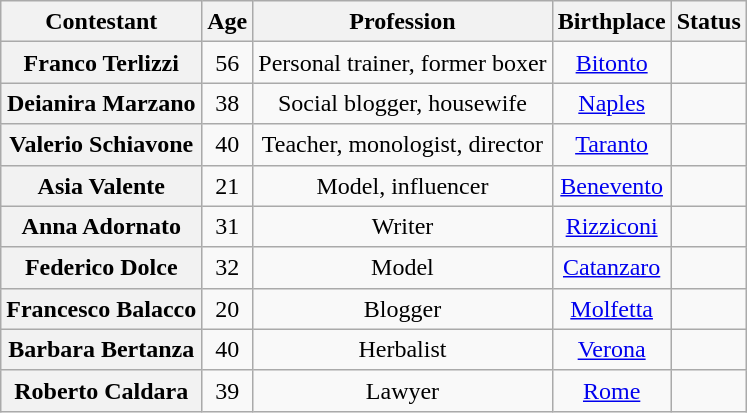<table class="wikitable sortable" style="text-align:center; line-height:20px; width:auto;">
<tr>
<th>Contestant</th>
<th>Age</th>
<th>Profession</th>
<th>Birthplace</th>
<th>Status</th>
</tr>
<tr>
<th>Franco Terlizzi</th>
<td>56</td>
<td>Personal trainer, former boxer</td>
<td><a href='#'>Bitonto</a></td>
<td></td>
</tr>
<tr>
<th>Deianira Marzano</th>
<td>38</td>
<td>Social blogger, housewife</td>
<td><a href='#'>Naples</a></td>
<td></td>
</tr>
<tr>
<th>Valerio Schiavone</th>
<td>40</td>
<td>Teacher, monologist, director</td>
<td><a href='#'>Taranto</a></td>
<td></td>
</tr>
<tr>
<th>Asia Valente</th>
<td>21</td>
<td>Model, influencer</td>
<td><a href='#'>Benevento</a></td>
<td></td>
</tr>
<tr>
<th>Anna Adornato</th>
<td>31</td>
<td>Writer</td>
<td><a href='#'>Rizziconi</a></td>
<td></td>
</tr>
<tr>
<th>Federico Dolce</th>
<td>32</td>
<td>Model</td>
<td><a href='#'>Catanzaro</a></td>
<td></td>
</tr>
<tr>
<th>Francesco Balacco</th>
<td>20</td>
<td>Blogger</td>
<td><a href='#'>Molfetta</a></td>
<td></td>
</tr>
<tr>
<th>Barbara Bertanza</th>
<td>40</td>
<td>Herbalist</td>
<td><a href='#'>Verona</a></td>
<td></td>
</tr>
<tr>
<th>Roberto Caldara</th>
<td>39</td>
<td>Lawyer</td>
<td><a href='#'>Rome</a></td>
<td></td>
</tr>
</table>
